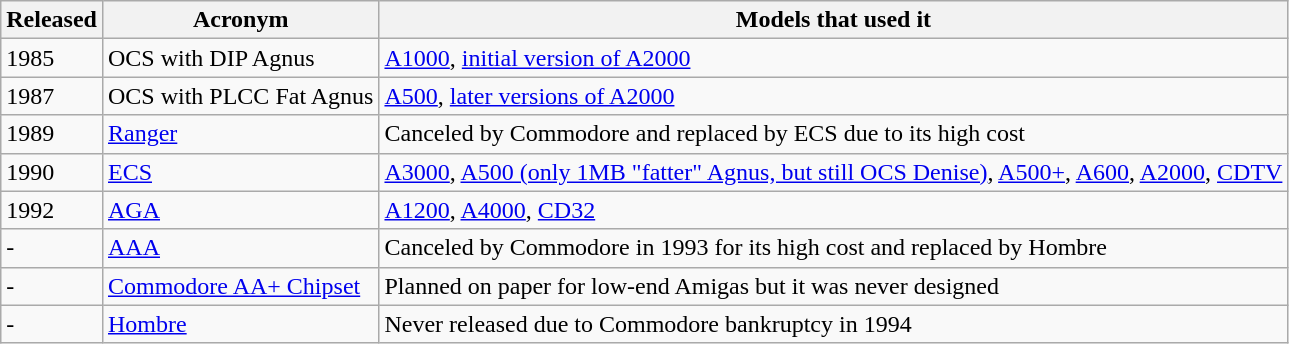<table class="wikitable">
<tr>
<th>Released</th>
<th>Acronym</th>
<th>Models that used it</th>
</tr>
<tr>
<td>1985</td>
<td>OCS with DIP Agnus</td>
<td><a href='#'>A1000</a>, <a href='#'>initial version of A2000</a></td>
</tr>
<tr>
<td>1987</td>
<td>OCS with PLCC Fat Agnus</td>
<td><a href='#'>A500</a>, <a href='#'>later versions of A2000</a></td>
</tr>
<tr>
<td>1989</td>
<td><a href='#'>Ranger</a></td>
<td>Canceled by Commodore and replaced by ECS due to its high cost</td>
</tr>
<tr>
<td>1990</td>
<td><a href='#'>ECS</a></td>
<td><a href='#'>A3000</a>, <a href='#'>A500 (only 1MB "fatter" Agnus, but still OCS Denise)</a>, <a href='#'>A500+</a>, <a href='#'>A600</a>, <a href='#'>A2000</a>, <a href='#'>CDTV</a></td>
</tr>
<tr>
<td>1992</td>
<td><a href='#'>AGA</a></td>
<td><a href='#'>A1200</a>, <a href='#'>A4000</a>, <a href='#'>CD32</a></td>
</tr>
<tr>
<td>-</td>
<td><a href='#'>AAA</a></td>
<td>Canceled by Commodore in 1993 for its high cost and replaced by Hombre</td>
</tr>
<tr>
<td>-</td>
<td><a href='#'>Commodore AA+ Chipset</a></td>
<td>Planned on paper for low-end Amigas but it was never designed</td>
</tr>
<tr>
<td>-</td>
<td><a href='#'>Hombre</a></td>
<td>Never released due to Commodore bankruptcy in 1994</td>
</tr>
</table>
